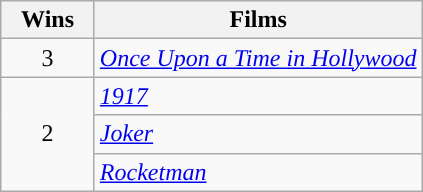<table class="wikitable">
<tr>
<th scope="col" style="width:55px;">Wins</th>
<th scope="col" style="text-align:center;">Films</th>
</tr>
<tr>
<td rowspan="1" style="text-align:center">3</td>
<td><em><a href='#'>Once Upon a Time in Hollywood</a></em></td>
</tr>
<tr>
<td rowspan="3" style="text-align:center">2</td>
<td><em><a href='#'>1917</a></em></td>
</tr>
<tr>
<td><em><a href='#'>Joker</a></em></td>
</tr>
<tr>
<td><em><a href='#'>Rocketman</a></em></td>
</tr>
</table>
